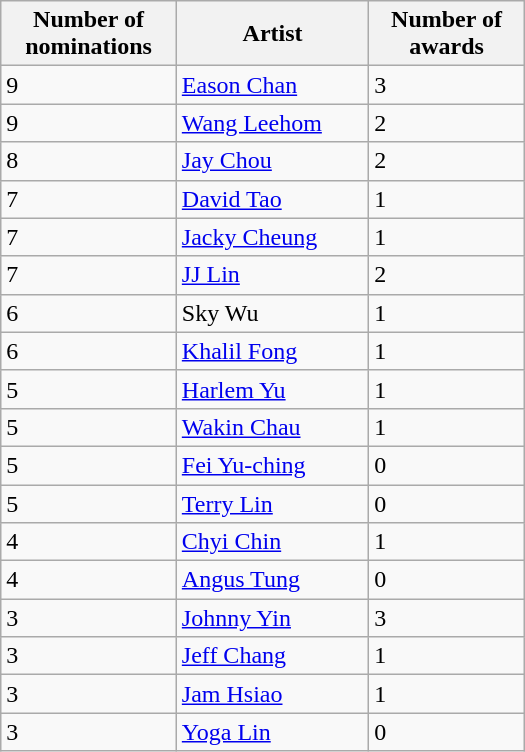<table class="wikitable center sortable" style="width:350px">
<tr>
<th>Number of<br>nominations</th>
<th>Artist</th>
<th>Number of<br>awards</th>
</tr>
<tr>
<td>9</td>
<td><a href='#'>Eason Chan</a></td>
<td>3</td>
</tr>
<tr>
<td>9</td>
<td><a href='#'>Wang Leehom</a></td>
<td>2</td>
</tr>
<tr>
<td>8</td>
<td><a href='#'>Jay Chou</a></td>
<td>2</td>
</tr>
<tr>
<td>7</td>
<td><a href='#'>David Tao</a></td>
<td>1</td>
</tr>
<tr>
<td>7</td>
<td><a href='#'>Jacky Cheung</a></td>
<td>1</td>
</tr>
<tr>
<td>7</td>
<td><a href='#'>JJ Lin</a></td>
<td>2</td>
</tr>
<tr>
<td>6</td>
<td>Sky Wu</td>
<td>1</td>
</tr>
<tr>
<td>6</td>
<td><a href='#'>Khalil Fong</a></td>
<td>1</td>
</tr>
<tr>
<td>5</td>
<td><a href='#'>Harlem Yu</a></td>
<td>1</td>
</tr>
<tr>
<td>5</td>
<td><a href='#'>Wakin Chau</a></td>
<td>1</td>
</tr>
<tr>
<td>5</td>
<td><a href='#'>Fei Yu-ching</a></td>
<td>0</td>
</tr>
<tr>
<td>5</td>
<td><a href='#'>Terry Lin</a></td>
<td>0</td>
</tr>
<tr>
<td>4</td>
<td><a href='#'>Chyi Chin</a></td>
<td>1</td>
</tr>
<tr>
<td>4</td>
<td><a href='#'>Angus Tung</a></td>
<td>0</td>
</tr>
<tr>
<td>3</td>
<td><a href='#'>Johnny Yin</a></td>
<td>3</td>
</tr>
<tr>
<td>3</td>
<td><a href='#'>Jeff Chang</a></td>
<td>1</td>
</tr>
<tr>
<td>3</td>
<td><a href='#'>Jam Hsiao</a></td>
<td>1</td>
</tr>
<tr>
<td>3</td>
<td><a href='#'>Yoga Lin</a></td>
<td>0</td>
</tr>
</table>
